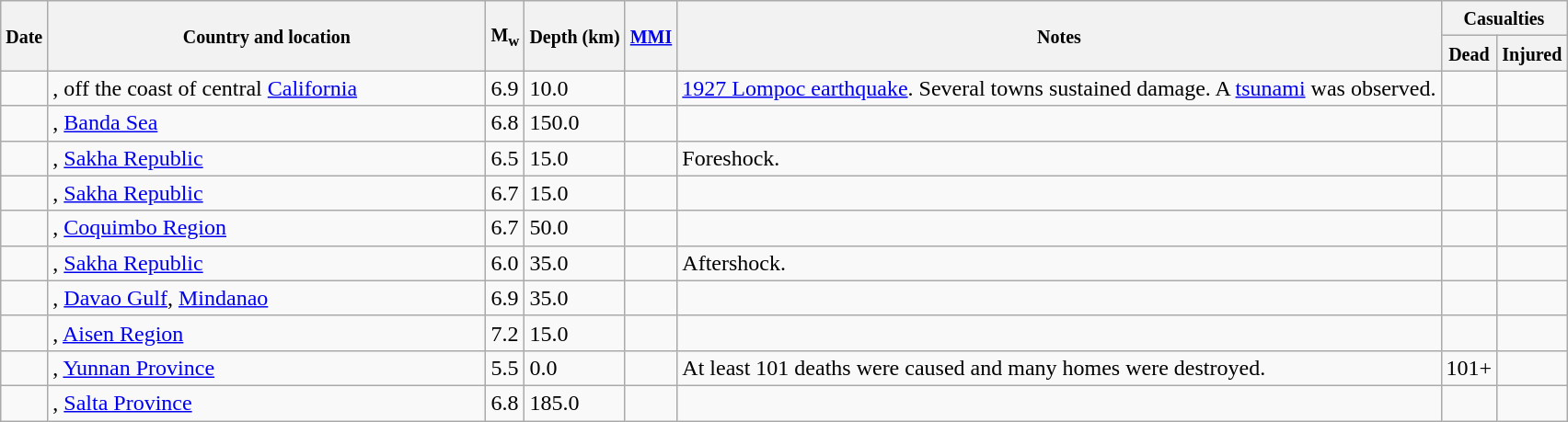<table class="wikitable sortable sort-under" style="border:1px black; margin-left:1em;">
<tr>
<th rowspan="2"><small>Date</small></th>
<th rowspan="2" style="width: 310px"><small>Country and location</small></th>
<th rowspan="2"><small>M<sub>w</sub></small></th>
<th rowspan="2"><small>Depth (km)</small></th>
<th rowspan="2"><small><a href='#'>MMI</a></small></th>
<th rowspan="2" class="unsortable"><small>Notes</small></th>
<th colspan="2"><small>Casualties</small></th>
</tr>
<tr>
<th><small>Dead</small></th>
<th><small>Injured</small></th>
</tr>
<tr>
<td></td>
<td>, off the coast of central <a href='#'>California</a></td>
<td>6.9</td>
<td>10.0</td>
<td></td>
<td><a href='#'>1927 Lompoc earthquake</a>. Several towns sustained damage. A <a href='#'>tsunami</a> was observed.</td>
<td></td>
<td></td>
</tr>
<tr>
<td></td>
<td>, <a href='#'>Banda Sea</a></td>
<td>6.8</td>
<td>150.0</td>
<td></td>
<td></td>
<td></td>
<td></td>
</tr>
<tr>
<td></td>
<td>, <a href='#'>Sakha Republic</a></td>
<td>6.5</td>
<td>15.0</td>
<td></td>
<td>Foreshock.</td>
<td></td>
<td></td>
</tr>
<tr>
<td></td>
<td>, <a href='#'>Sakha Republic</a></td>
<td>6.7</td>
<td>15.0</td>
<td></td>
<td></td>
<td></td>
<td></td>
</tr>
<tr>
<td></td>
<td>, <a href='#'>Coquimbo Region</a></td>
<td>6.7</td>
<td>50.0</td>
<td></td>
<td></td>
<td></td>
<td></td>
</tr>
<tr>
<td></td>
<td>, <a href='#'>Sakha Republic</a></td>
<td>6.0</td>
<td>35.0</td>
<td></td>
<td>Aftershock.</td>
<td></td>
<td></td>
</tr>
<tr>
<td></td>
<td>, <a href='#'>Davao Gulf</a>, <a href='#'>Mindanao</a></td>
<td>6.9</td>
<td>35.0</td>
<td></td>
<td></td>
<td></td>
<td></td>
</tr>
<tr>
<td></td>
<td>, <a href='#'>Aisen Region</a></td>
<td>7.2</td>
<td>15.0</td>
<td></td>
<td></td>
<td></td>
<td></td>
</tr>
<tr>
<td></td>
<td>, <a href='#'>Yunnan Province</a></td>
<td>5.5</td>
<td>0.0</td>
<td></td>
<td>At least 101 deaths were caused and many homes were destroyed.</td>
<td>101+</td>
<td></td>
</tr>
<tr>
<td></td>
<td>, <a href='#'>Salta Province</a></td>
<td>6.8</td>
<td>185.0</td>
<td></td>
<td></td>
<td></td>
<td></td>
</tr>
</table>
